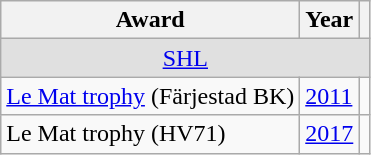<table class="wikitable">
<tr>
<th>Award</th>
<th>Year</th>
<th></th>
</tr>
<tr ALIGN="center" bgcolor="#e0e0e0">
<td colspan="3"><a href='#'>SHL</a></td>
</tr>
<tr>
<td><a href='#'>Le Mat trophy</a> (Färjestad BK)</td>
<td><a href='#'>2011</a></td>
<td></td>
</tr>
<tr>
<td>Le Mat trophy (HV71)</td>
<td><a href='#'>2017</a></td>
<td></td>
</tr>
</table>
